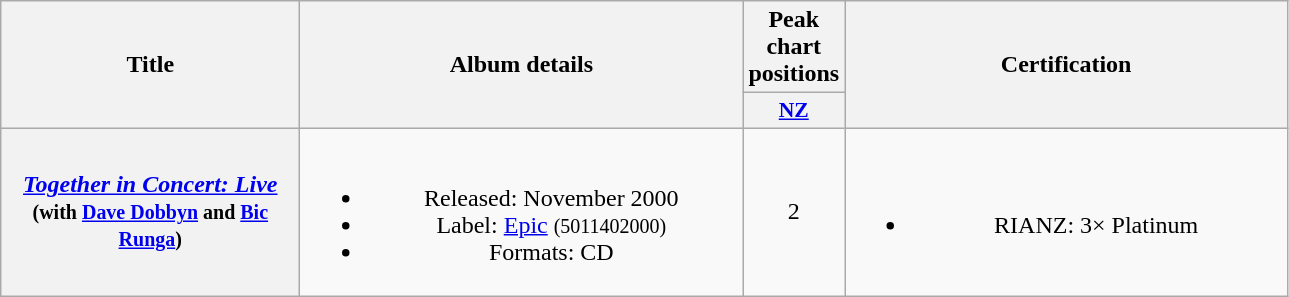<table class="wikitable plainrowheaders" style="text-align:center;">
<tr>
<th scope="col" rowspan="2" style="width:12em;">Title</th>
<th scope="col" rowspan="2" style="width:18em;">Album details</th>
<th scope="col" colspan="1">Peak chart positions</th>
<th scope="col" rowspan="2" style="width:18em;">Certification</th>
</tr>
<tr>
<th scope="col" style="width:3em;font-size:90%;"><a href='#'>NZ</a><br></th>
</tr>
<tr>
<th scope="row"><em><a href='#'>Together in Concert: Live</a></em><br><small>(with <a href='#'>Dave Dobbyn</a> and <a href='#'>Bic Runga</a>)</small></th>
<td><br><ul><li>Released: November 2000</li><li>Label: <a href='#'>Epic</a> <small>(5011402000)</small></li><li>Formats: CD</li></ul></td>
<td>2</td>
<td><br><ul><li>RIANZ: 3× Platinum</li></ul></td>
</tr>
</table>
